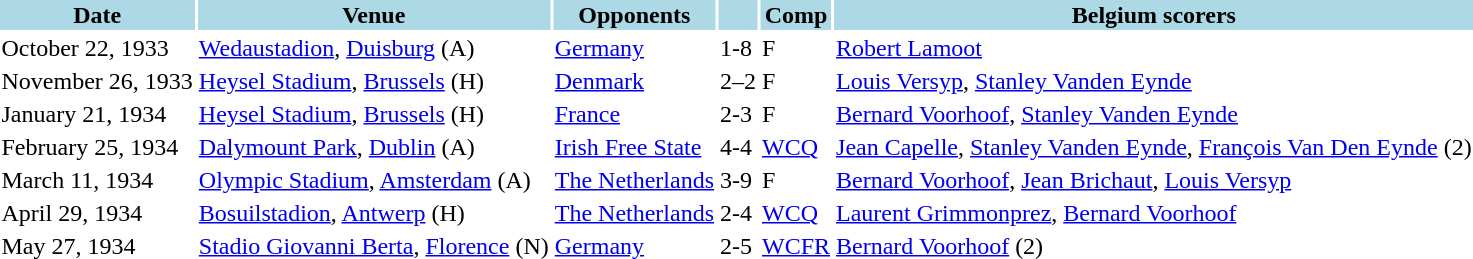<table>
<tr>
<th style="background: lightblue;">Date</th>
<th style="background: lightblue;">Venue</th>
<th style="background: lightblue;">Opponents</th>
<th style="background: lightblue;" align=center></th>
<th style="background: lightblue;" align=center>Comp</th>
<th style="background: lightblue;">Belgium scorers</th>
</tr>
<tr>
<td>October 22, 1933</td>
<td><a href='#'>Wedaustadion</a>, <a href='#'>Duisburg</a> (A)</td>
<td><a href='#'>Germany</a></td>
<td>1-8</td>
<td>F</td>
<td><a href='#'>Robert Lamoot</a></td>
</tr>
<tr>
<td>November 26, 1933</td>
<td><a href='#'>Heysel Stadium</a>, <a href='#'>Brussels</a> (H)</td>
<td><a href='#'>Denmark</a></td>
<td>2–2</td>
<td>F</td>
<td><a href='#'>Louis Versyp</a>, <a href='#'>Stanley Vanden Eynde</a></td>
</tr>
<tr>
<td>January 21, 1934</td>
<td><a href='#'>Heysel Stadium</a>, <a href='#'>Brussels</a> (H)</td>
<td><a href='#'>France</a></td>
<td>2-3</td>
<td>F</td>
<td><a href='#'>Bernard Voorhoof</a>, <a href='#'>Stanley Vanden Eynde</a></td>
</tr>
<tr>
<td>February 25, 1934</td>
<td><a href='#'>Dalymount Park</a>, <a href='#'>Dublin</a> (A)</td>
<td><a href='#'>Irish Free State</a></td>
<td>4-4</td>
<td><a href='#'>WCQ</a></td>
<td><a href='#'>Jean Capelle</a>, <a href='#'>Stanley Vanden Eynde</a>, <a href='#'>François Van Den Eynde</a> (2)</td>
</tr>
<tr>
<td>March 11, 1934</td>
<td><a href='#'>Olympic Stadium</a>, <a href='#'>Amsterdam</a> (A)</td>
<td><a href='#'>The Netherlands</a></td>
<td>3-9</td>
<td>F</td>
<td><a href='#'>Bernard Voorhoof</a>, <a href='#'>Jean Brichaut</a>, <a href='#'>Louis Versyp</a></td>
</tr>
<tr>
<td>April 29, 1934</td>
<td><a href='#'>Bosuilstadion</a>, <a href='#'>Antwerp</a> (H)</td>
<td><a href='#'>The Netherlands</a></td>
<td>2-4</td>
<td><a href='#'>WCQ</a></td>
<td><a href='#'>Laurent Grimmonprez</a>, <a href='#'>Bernard Voorhoof</a></td>
</tr>
<tr>
<td>May 27, 1934</td>
<td><a href='#'>Stadio Giovanni Berta</a>, <a href='#'>Florence</a> (N)</td>
<td><a href='#'>Germany</a></td>
<td>2-5</td>
<td><a href='#'>WCFR</a></td>
<td><a href='#'>Bernard Voorhoof</a> (2)</td>
</tr>
</table>
